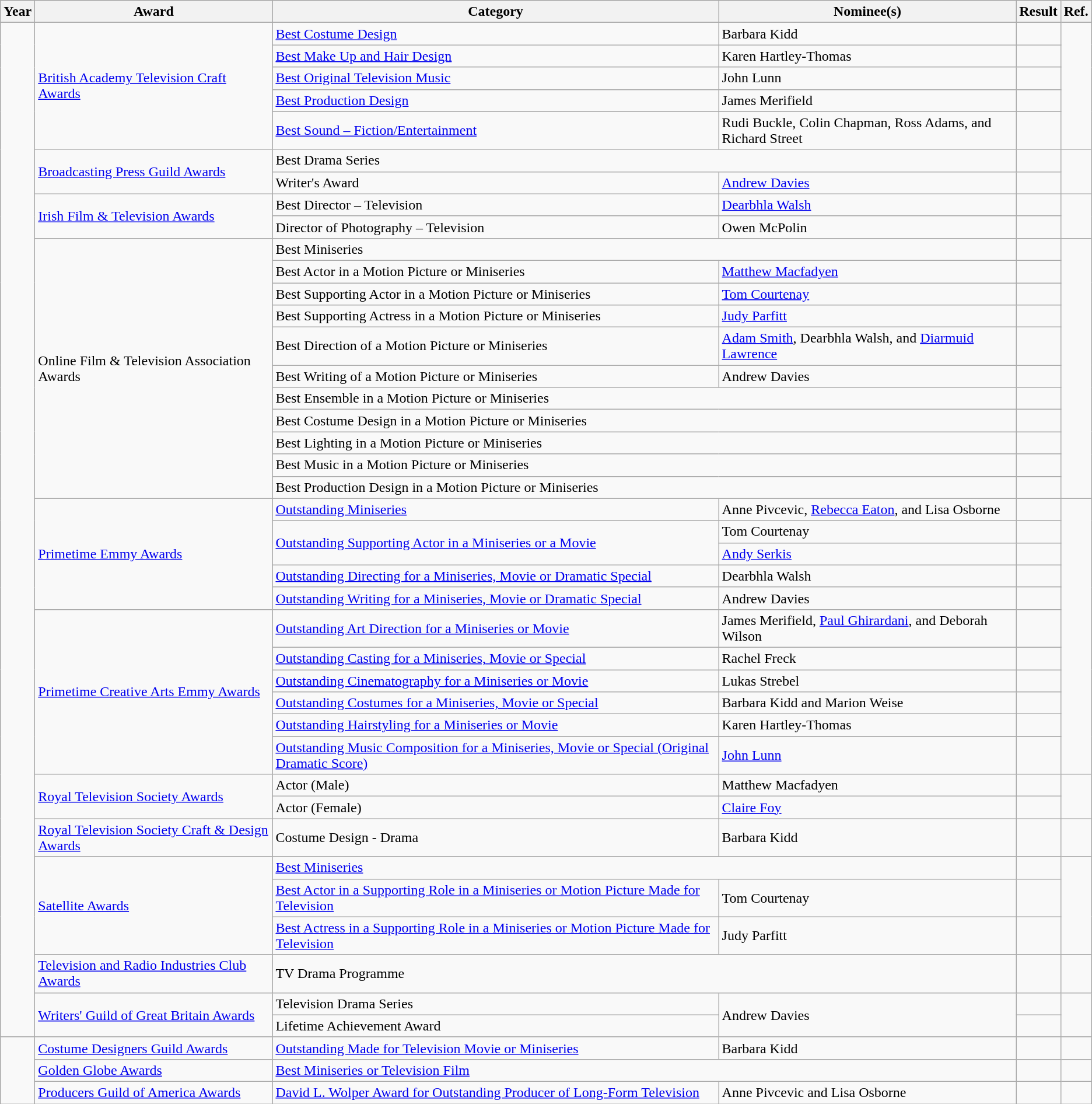<table class="wikitable sortable">
<tr>
<th>Year</th>
<th>Award</th>
<th>Category</th>
<th>Nominee(s)</th>
<th>Result</th>
<th>Ref.</th>
</tr>
<tr>
<td rowspan="40"></td>
<td rowspan="5"><a href='#'>British Academy Television Craft Awards</a></td>
<td><a href='#'>Best Costume Design</a></td>
<td>Barbara Kidd</td>
<td></td>
<td align="center" rowspan="5"></td>
</tr>
<tr>
<td><a href='#'>Best Make Up and Hair Design</a></td>
<td>Karen Hartley-Thomas</td>
<td></td>
</tr>
<tr>
<td><a href='#'>Best Original Television Music</a></td>
<td>John Lunn</td>
<td></td>
</tr>
<tr>
<td><a href='#'>Best Production Design</a></td>
<td>James Merifield</td>
<td></td>
</tr>
<tr>
<td><a href='#'>Best Sound – Fiction/Entertainment</a></td>
<td>Rudi Buckle, Colin Chapman, Ross Adams, and Richard Street</td>
<td></td>
</tr>
<tr>
<td rowspan="2"><a href='#'>Broadcasting Press Guild Awards</a></td>
<td colspan="2">Best Drama Series</td>
<td></td>
<td align="center" rowspan="2"></td>
</tr>
<tr>
<td>Writer's Award</td>
<td><a href='#'>Andrew Davies</a> </td>
<td></td>
</tr>
<tr>
<td rowspan="2"><a href='#'>Irish Film & Television Awards</a></td>
<td>Best Director – Television</td>
<td><a href='#'>Dearbhla Walsh</a></td>
<td></td>
<td align="center" rowspan="2"></td>
</tr>
<tr>
<td>Director of Photography – Television</td>
<td>Owen McPolin</td>
<td></td>
</tr>
<tr>
<td rowspan="11">Online Film & Television Association Awards</td>
<td colspan="2">Best Miniseries</td>
<td></td>
<td align="center" rowspan="11"></td>
</tr>
<tr>
<td>Best Actor in a Motion Picture or Miniseries</td>
<td><a href='#'>Matthew Macfadyen</a></td>
<td></td>
</tr>
<tr>
<td>Best Supporting Actor in a Motion Picture or Miniseries</td>
<td><a href='#'>Tom Courtenay</a></td>
<td></td>
</tr>
<tr>
<td>Best Supporting Actress in a Motion Picture or Miniseries</td>
<td><a href='#'>Judy Parfitt</a></td>
<td></td>
</tr>
<tr>
<td>Best Direction of a Motion Picture or Miniseries</td>
<td><a href='#'>Adam Smith</a>, Dearbhla Walsh, and <a href='#'>Diarmuid Lawrence</a></td>
<td></td>
</tr>
<tr>
<td>Best Writing of a Motion Picture or Miniseries</td>
<td>Andrew Davies</td>
<td></td>
</tr>
<tr>
<td colspan="2">Best Ensemble in a Motion Picture or Miniseries</td>
<td></td>
</tr>
<tr>
<td colspan="2">Best Costume Design in a Motion Picture or Miniseries</td>
<td></td>
</tr>
<tr>
<td colspan="2">Best Lighting in a Motion Picture or Miniseries</td>
<td></td>
</tr>
<tr>
<td colspan="2">Best Music in a Motion Picture or Miniseries</td>
<td></td>
</tr>
<tr>
<td colspan="2">Best Production Design in a Motion Picture or Miniseries</td>
<td></td>
</tr>
<tr>
<td rowspan="5"><a href='#'>Primetime Emmy Awards</a></td>
<td><a href='#'>Outstanding Miniseries</a></td>
<td>Anne Pivcevic, <a href='#'>Rebecca Eaton</a>, and Lisa Osborne</td>
<td></td>
<td align="center" rowspan="11"></td>
</tr>
<tr>
<td rowspan="2"><a href='#'>Outstanding Supporting Actor in a Miniseries or a Movie</a></td>
<td>Tom Courtenay</td>
<td></td>
</tr>
<tr>
<td><a href='#'>Andy Serkis</a></td>
<td></td>
</tr>
<tr>
<td><a href='#'>Outstanding Directing for a Miniseries, Movie or Dramatic Special</a></td>
<td>Dearbhla Walsh </td>
<td></td>
</tr>
<tr>
<td><a href='#'>Outstanding Writing for a Miniseries, Movie or Dramatic Special</a></td>
<td>Andrew Davies</td>
<td></td>
</tr>
<tr>
<td rowspan="6"><a href='#'>Primetime Creative Arts Emmy Awards</a></td>
<td><a href='#'>Outstanding Art Direction for a Miniseries or Movie</a></td>
<td>James Merifield, <a href='#'>Paul Ghirardani</a>, and Deborah Wilson</td>
<td></td>
</tr>
<tr>
<td><a href='#'>Outstanding Casting for a Miniseries, Movie or Special</a></td>
<td>Rachel Freck</td>
<td></td>
</tr>
<tr>
<td><a href='#'>Outstanding Cinematography for a Miniseries or Movie</a></td>
<td>Lukas Strebel </td>
<td></td>
</tr>
<tr>
<td><a href='#'>Outstanding Costumes for a Miniseries, Movie or Special</a></td>
<td>Barbara Kidd and Marion Weise </td>
<td></td>
</tr>
<tr>
<td><a href='#'>Outstanding Hairstyling for a Miniseries or Movie</a></td>
<td>Karen Hartley-Thomas</td>
<td></td>
</tr>
<tr>
<td><a href='#'>Outstanding Music Composition for a Miniseries, Movie or Special (Original Dramatic Score)</a></td>
<td><a href='#'>John Lunn</a> </td>
<td></td>
</tr>
<tr>
<td rowspan="2"><a href='#'>Royal Television Society Awards</a></td>
<td>Actor (Male)</td>
<td>Matthew Macfadyen</td>
<td></td>
<td align="center" rowspan="2"></td>
</tr>
<tr>
<td>Actor (Female)</td>
<td><a href='#'>Claire Foy</a></td>
<td></td>
</tr>
<tr>
<td><a href='#'>Royal Television Society Craft & Design Awards</a></td>
<td>Costume Design - Drama</td>
<td>Barbara Kidd</td>
<td></td>
<td align="center"></td>
</tr>
<tr>
<td rowspan="3"><a href='#'>Satellite Awards</a></td>
<td colspan="2"><a href='#'>Best Miniseries</a></td>
<td></td>
<td align="center" rowspan="3"></td>
</tr>
<tr>
<td><a href='#'>Best Actor in a Supporting Role in a Miniseries or Motion Picture Made for Television</a></td>
<td>Tom Courtenay</td>
<td></td>
</tr>
<tr>
<td><a href='#'>Best Actress in a Supporting Role in a Miniseries or Motion Picture Made for Television</a></td>
<td>Judy Parfitt</td>
<td></td>
</tr>
<tr>
<td><a href='#'>Television and Radio Industries Club Awards</a></td>
<td colspan="2">TV Drama Programme</td>
<td></td>
<td align="center"></td>
</tr>
<tr>
<td rowspan="2"><a href='#'>Writers' Guild of Great Britain Awards</a></td>
<td>Television Drama Series</td>
<td rowspan="2">Andrew Davies</td>
<td></td>
<td align="center" rowspan="2"></td>
</tr>
<tr>
<td>Lifetime Achievement Award</td>
<td></td>
</tr>
<tr>
<td rowspan="3"></td>
<td><a href='#'>Costume Designers Guild Awards</a></td>
<td><a href='#'>Outstanding Made for Television Movie or Miniseries</a></td>
<td>Barbara Kidd</td>
<td></td>
<td align="center"></td>
</tr>
<tr>
<td><a href='#'>Golden Globe Awards</a></td>
<td colspan="2"><a href='#'>Best Miniseries or Television Film</a></td>
<td></td>
<td align="center"></td>
</tr>
<tr>
<td><a href='#'>Producers Guild of America Awards</a></td>
<td><a href='#'>David L. Wolper Award for Outstanding Producer of Long-Form Television</a></td>
<td>Anne Pivcevic and Lisa Osborne</td>
<td></td>
<td align="center"></td>
</tr>
</table>
